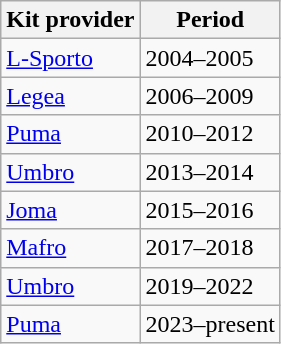<table class="wikitable">
<tr>
<th>Kit provider</th>
<th>Period</th>
</tr>
<tr>
<td> <a href='#'>L-Sporto</a></td>
<td>2004–2005</td>
</tr>
<tr>
<td> <a href='#'>Legea</a></td>
<td>2006–2009</td>
</tr>
<tr>
<td> <a href='#'>Puma</a></td>
<td>2010–2012</td>
</tr>
<tr>
<td> <a href='#'>Umbro</a></td>
<td>2013–2014</td>
</tr>
<tr>
<td> <a href='#'>Joma</a></td>
<td>2015–2016</td>
</tr>
<tr>
<td> <a href='#'>Mafro</a></td>
<td>2017–2018</td>
</tr>
<tr>
<td> <a href='#'>Umbro</a></td>
<td>2019–2022</td>
</tr>
<tr>
<td> <a href='#'>Puma</a></td>
<td>2023–present</td>
</tr>
</table>
